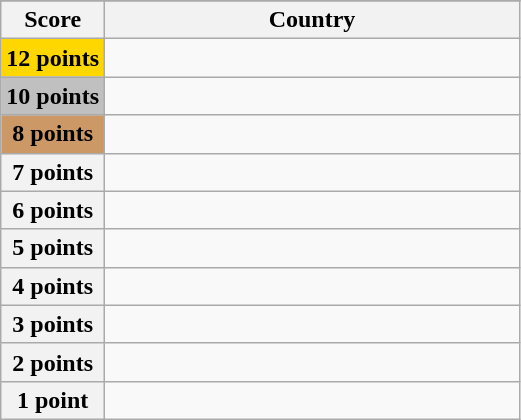<table class="wikitable">
<tr>
</tr>
<tr>
<th scope="col" width="20%">Score</th>
<th scope="col">Country</th>
</tr>
<tr>
<th scope="row" style="background:gold">12 points</th>
<td></td>
</tr>
<tr>
<th scope="row" style="background:silver">10 points</th>
<td></td>
</tr>
<tr>
<th scope="row" style="background:#CC9966">8 points</th>
<td></td>
</tr>
<tr>
<th scope="row">7 points</th>
<td></td>
</tr>
<tr>
<th scope="row">6 points</th>
<td></td>
</tr>
<tr>
<th scope="row">5 points</th>
<td></td>
</tr>
<tr>
<th scope="row">4 points</th>
<td></td>
</tr>
<tr>
<th scope="row">3 points</th>
<td></td>
</tr>
<tr>
<th scope="row">2 points</th>
<td></td>
</tr>
<tr>
<th scope="row">1 point</th>
<td></td>
</tr>
</table>
